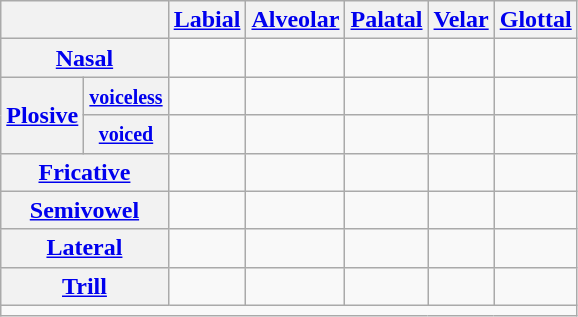<table class="wikitable" style="max-width:40em;text-align:center">
<tr>
<th colspan=2></th>
<th><a href='#'>Labial</a></th>
<th><a href='#'>Alveolar</a></th>
<th><a href='#'>Palatal</a></th>
<th><a href='#'>Velar</a></th>
<th><a href='#'>Glottal</a></th>
</tr>
<tr>
<th colspan=2><a href='#'>Nasal</a></th>
<td></td>
<td></td>
<td> </td>
<td> </td>
<td></td>
</tr>
<tr>
<th rowspan=2><a href='#'>Plosive</a></th>
<th><small><a href='#'>voiceless</a></small></th>
<td></td>
<td></td>
<td></td>
<td></td>
<td> </td>
</tr>
<tr>
<th><small><a href='#'>voiced</a></small></th>
<td></td>
<td></td>
<td> </td>
<td></td>
<td></td>
</tr>
<tr>
<th colspan=2><a href='#'>Fricative</a></th>
<td></td>
<td></td>
<td></td>
<td></td>
<td></td>
</tr>
<tr>
<th colspan=2><a href='#'>Semivowel</a></th>
<td></td>
<td></td>
<td> </td>
<td></td>
<td></td>
</tr>
<tr>
<th colspan=2><a href='#'>Lateral</a></th>
<td></td>
<td></td>
<td></td>
<td></td>
<td></td>
</tr>
<tr>
<th colspan=2><a href='#'>Trill</a></th>
<td></td>
<td></td>
<td></td>
<td></td>
<td></td>
</tr>
<tr>
<td colspan= 7></td>
</tr>
</table>
